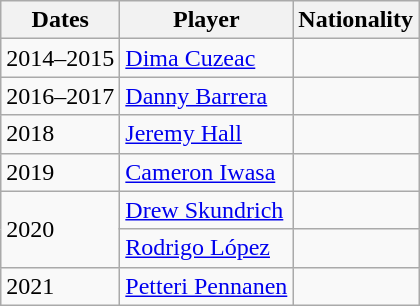<table class="wikitable sortable" style="text-align:left;">
<tr>
<th>Dates</th>
<th>Player</th>
<th>Nationality</th>
</tr>
<tr>
<td>2014–2015</td>
<td><a href='#'>Dima Cuzeac</a></td>
<td></td>
</tr>
<tr>
<td>2016–2017</td>
<td><a href='#'>Danny Barrera</a></td>
<td></td>
</tr>
<tr>
<td>2018</td>
<td><a href='#'>Jeremy Hall</a></td>
<td></td>
</tr>
<tr>
<td>2019</td>
<td><a href='#'>Cameron Iwasa</a></td>
<td></td>
</tr>
<tr>
<td rowspan="2">2020</td>
<td><a href='#'>Drew Skundrich</a></td>
<td></td>
</tr>
<tr>
<td><a href='#'>Rodrigo López</a></td>
<td></td>
</tr>
<tr>
<td>2021</td>
<td><a href='#'>Petteri Pennanen</a></td>
<td></td>
</tr>
</table>
